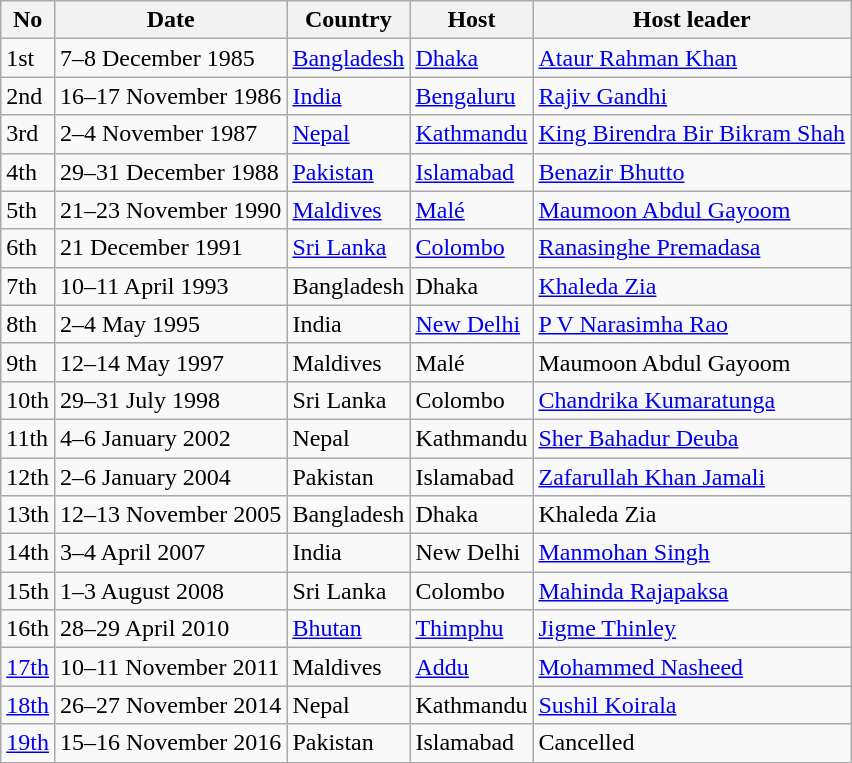<table class="wikitable">
<tr>
<th>No</th>
<th>Date</th>
<th>Country</th>
<th>Host</th>
<th>Host leader</th>
</tr>
<tr>
<td>1st</td>
<td>7–8 December 1985</td>
<td><a href='#'>Bangladesh</a></td>
<td><a href='#'>Dhaka</a></td>
<td><a href='#'>Ataur Rahman Khan</a></td>
</tr>
<tr>
<td>2nd</td>
<td>16–17 November 1986</td>
<td><a href='#'>India</a></td>
<td><a href='#'>Bengaluru</a></td>
<td><a href='#'>Rajiv Gandhi</a></td>
</tr>
<tr>
<td>3rd</td>
<td>2–4 November 1987</td>
<td><a href='#'>Nepal</a></td>
<td><a href='#'>Kathmandu</a></td>
<td><a href='#'>King Birendra Bir Bikram Shah</a></td>
</tr>
<tr>
<td>4th</td>
<td>29–31 December 1988</td>
<td><a href='#'>Pakistan</a></td>
<td><a href='#'>Islamabad</a></td>
<td><a href='#'>Benazir Bhutto</a></td>
</tr>
<tr>
<td>5th</td>
<td>21–23 November 1990</td>
<td><a href='#'>Maldives</a></td>
<td><a href='#'>Malé</a></td>
<td><a href='#'>Maumoon Abdul Gayoom</a></td>
</tr>
<tr>
<td>6th</td>
<td>21 December 1991</td>
<td><a href='#'>Sri Lanka</a></td>
<td><a href='#'>Colombo</a></td>
<td><a href='#'>Ranasinghe Premadasa</a></td>
</tr>
<tr>
<td>7th</td>
<td>10–11 April 1993</td>
<td>Bangladesh</td>
<td>Dhaka</td>
<td><a href='#'>Khaleda Zia</a></td>
</tr>
<tr>
<td>8th</td>
<td>2–4 May 1995</td>
<td>India</td>
<td><a href='#'>New Delhi</a></td>
<td><a href='#'>P V Narasimha Rao</a></td>
</tr>
<tr>
<td>9th</td>
<td>12–14 May 1997</td>
<td>Maldives</td>
<td>Malé</td>
<td>Maumoon Abdul Gayoom</td>
</tr>
<tr>
<td>10th</td>
<td>29–31 July 1998</td>
<td>Sri Lanka</td>
<td>Colombo</td>
<td><a href='#'>Chandrika Kumaratunga</a></td>
</tr>
<tr>
<td>11th</td>
<td>4–6 January 2002</td>
<td>Nepal</td>
<td>Kathmandu</td>
<td><a href='#'>Sher Bahadur Deuba</a></td>
</tr>
<tr>
<td>12th</td>
<td>2–6 January 2004</td>
<td>Pakistan</td>
<td>Islamabad</td>
<td><a href='#'>Zafarullah Khan Jamali</a></td>
</tr>
<tr>
<td>13th</td>
<td>12–13 November 2005</td>
<td>Bangladesh</td>
<td>Dhaka</td>
<td>Khaleda Zia</td>
</tr>
<tr>
<td>14th</td>
<td>3–4 April 2007</td>
<td>India</td>
<td>New Delhi</td>
<td><a href='#'>Manmohan Singh</a></td>
</tr>
<tr>
<td>15th</td>
<td>1–3 August 2008</td>
<td>Sri Lanka</td>
<td>Colombo</td>
<td><a href='#'>Mahinda Rajapaksa</a></td>
</tr>
<tr>
<td>16th</td>
<td>28–29 April 2010</td>
<td><a href='#'>Bhutan</a></td>
<td><a href='#'>Thimphu</a></td>
<td><a href='#'>Jigme Thinley</a></td>
</tr>
<tr>
<td><a href='#'>17th</a></td>
<td>10–11 November 2011</td>
<td>Maldives</td>
<td><a href='#'>Addu</a></td>
<td><a href='#'>Mohammed Nasheed</a></td>
</tr>
<tr>
<td><a href='#'>18th</a></td>
<td>26–27 November 2014</td>
<td>Nepal</td>
<td>Kathmandu</td>
<td><a href='#'>Sushil Koirala</a></td>
</tr>
<tr>
<td><a href='#'>19th</a></td>
<td>15–16 November 2016</td>
<td>Pakistan</td>
<td>Islamabad</td>
<td>Cancelled</td>
</tr>
</table>
